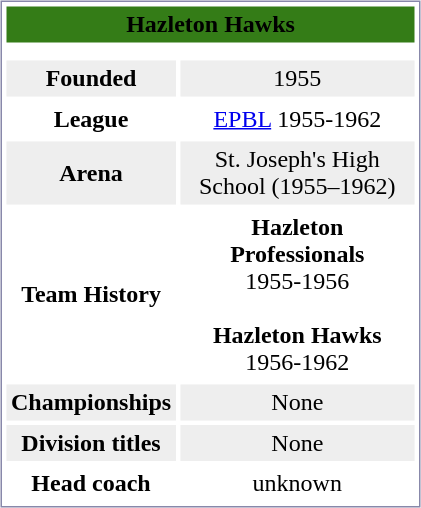<table style="margin:5px; border:1px solid #8888AA;" align=right cellpadding=3 cellspacing=3 width=280>
<tr align="center" bgcolor="#347C17">
<td colspan=2><span><strong>Hazleton Hawks</strong></span></td>
</tr>
<tr align="center">
<td colspan=2></td>
</tr>
<tr align="center" bgcolor="#eeeeee">
<td><strong>Founded</strong></td>
<td>1955</td>
</tr>
<tr align="center">
<td><strong>League</strong></td>
<td><a href='#'>EPBL</a> 1955-1962</td>
</tr>
<tr align="center" bgcolor="#eeeeee">
<td><strong>Arena</strong></td>
<td>St. Joseph's High School (1955–1962)</td>
</tr>
<tr align="center">
<td><strong>Team History</strong></td>
<td><strong>Hazleton Professionals</strong><br> 1955-1956<br><br><strong>Hazleton Hawks</strong><br> 1956-1962</td>
</tr>
<tr align="center" bgcolor="#eeeeee">
<td><strong>Championships</strong></td>
<td>None</td>
</tr>
<tr align="center" bgcolor="#eeeeee">
<td><strong>Division titles</strong></td>
<td>None</td>
</tr>
<tr align="center">
<td><strong>Head coach</strong></td>
<td>unknown</td>
</tr>
</table>
